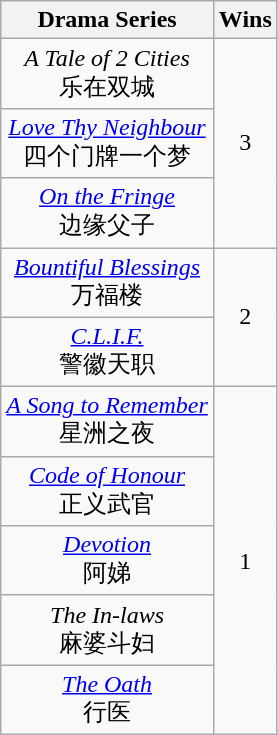<table class="wikitable" style="text-align: center">
<tr>
<th>Drama Series</th>
<th>Wins</th>
</tr>
<tr>
<td><em>A Tale of 2 Cities</em><br>乐在双城</td>
<td rowspan=3>3</td>
</tr>
<tr>
<td><em><a href='#'>Love Thy Neighbour</a></em><br>四个门牌一个梦</td>
</tr>
<tr>
<td><em><a href='#'>On the Fringe</a></em><br>边缘父子</td>
</tr>
<tr>
<td><em><a href='#'>Bountiful Blessings</a></em><br>万福楼</td>
<td rowspan=2>2</td>
</tr>
<tr>
<td><em><a href='#'>C.L.I.F.</a></em><br>警徽天职</td>
</tr>
<tr>
<td><em><a href='#'>A Song to Remember</a></em><br>星洲之夜</td>
<td rowspan=5>1</td>
</tr>
<tr>
<td><em><a href='#'>Code of Honour</a></em><br>正义武官</td>
</tr>
<tr>
<td><em><a href='#'>Devotion</a></em><br>阿娣</td>
</tr>
<tr>
<td><em>The In-laws</em><br>麻婆斗妇</td>
</tr>
<tr>
<td><em><a href='#'>The Oath</a></em><br>行医</td>
</tr>
</table>
